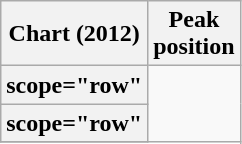<table class="wikitable sortable plainrowheaders" style="text-align:center;">
<tr>
<th scope="col">Chart (2012)</th>
<th scope="col">Peak<br>position</th>
</tr>
<tr>
<th>scope="row"</th>
</tr>
<tr>
<th>scope="row"</th>
</tr>
<tr>
</tr>
</table>
